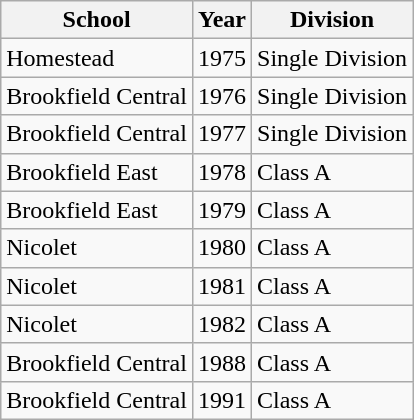<table class="wikitable">
<tr>
<th>School</th>
<th>Year</th>
<th>Division</th>
</tr>
<tr>
<td>Homestead</td>
<td>1975</td>
<td>Single Division</td>
</tr>
<tr>
<td>Brookfield Central</td>
<td>1976</td>
<td>Single Division</td>
</tr>
<tr>
<td>Brookfield Central</td>
<td>1977</td>
<td>Single Division</td>
</tr>
<tr>
<td>Brookfield East</td>
<td>1978</td>
<td>Class A</td>
</tr>
<tr>
<td>Brookfield East</td>
<td>1979</td>
<td>Class A</td>
</tr>
<tr>
<td>Nicolet</td>
<td>1980</td>
<td>Class A</td>
</tr>
<tr>
<td>Nicolet</td>
<td>1981</td>
<td>Class A</td>
</tr>
<tr>
<td>Nicolet</td>
<td>1982</td>
<td>Class A</td>
</tr>
<tr>
<td>Brookfield Central</td>
<td>1988</td>
<td>Class A</td>
</tr>
<tr>
<td>Brookfield Central</td>
<td>1991</td>
<td>Class A</td>
</tr>
</table>
